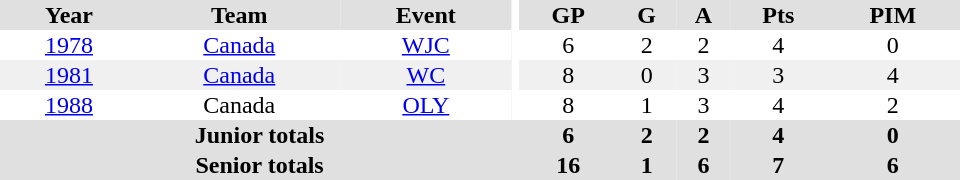<table border="0" cellpadding="1" cellspacing="0" ID="Table3" style="text-align:center; width:40em">
<tr bgcolor="#e0e0e0">
<th>Year</th>
<th>Team</th>
<th>Event</th>
<th rowspan="102" bgcolor="#ffffff"></th>
<th>GP</th>
<th>G</th>
<th>A</th>
<th>Pts</th>
<th>PIM</th>
</tr>
<tr>
<td><a href='#'>1978</a></td>
<td><a href='#'>Canada</a></td>
<td><a href='#'>WJC</a></td>
<td>6</td>
<td>2</td>
<td>2</td>
<td>4</td>
<td>0</td>
</tr>
<tr bgcolor="#f0f0f0">
<td><a href='#'>1981</a></td>
<td><a href='#'>Canada</a></td>
<td><a href='#'>WC</a></td>
<td>8</td>
<td>0</td>
<td>3</td>
<td>3</td>
<td>4</td>
</tr>
<tr>
<td><a href='#'>1988</a></td>
<td>Canada</td>
<td><a href='#'>OLY</a></td>
<td>8</td>
<td>1</td>
<td>3</td>
<td>4</td>
<td>2</td>
</tr>
<tr bgcolor="#e0e0e0">
<th colspan="4">Junior totals</th>
<th>6</th>
<th>2</th>
<th>2</th>
<th>4</th>
<th>0</th>
</tr>
<tr bgcolor="#e0e0e0">
<th colspan="4">Senior totals</th>
<th>16</th>
<th>1</th>
<th>6</th>
<th>7</th>
<th>6</th>
</tr>
</table>
